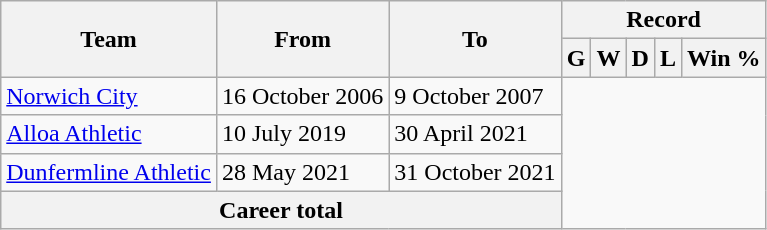<table class="wikitable" style="text-align: center;">
<tr>
<th rowspan="2">Team</th>
<th rowspan="2">From</th>
<th rowspan="2">To</th>
<th colspan="5">Record</th>
</tr>
<tr>
<th>G</th>
<th>W</th>
<th>D</th>
<th>L</th>
<th>Win %</th>
</tr>
<tr>
<td align=left><a href='#'>Norwich City</a></td>
<td align=left>16 October 2006</td>
<td align=left>9 October 2007<br></td>
</tr>
<tr>
<td align="left"><a href='#'>Alloa Athletic</a></td>
<td align="left">10 July 2019</td>
<td align="left">30 April 2021<br></td>
</tr>
<tr>
<td align="left"><a href='#'>Dunfermline Athletic</a></td>
<td align="left">28 May 2021</td>
<td align="left">31 October 2021<br></td>
</tr>
<tr>
<th colspan=3>Career total<br></th>
</tr>
</table>
